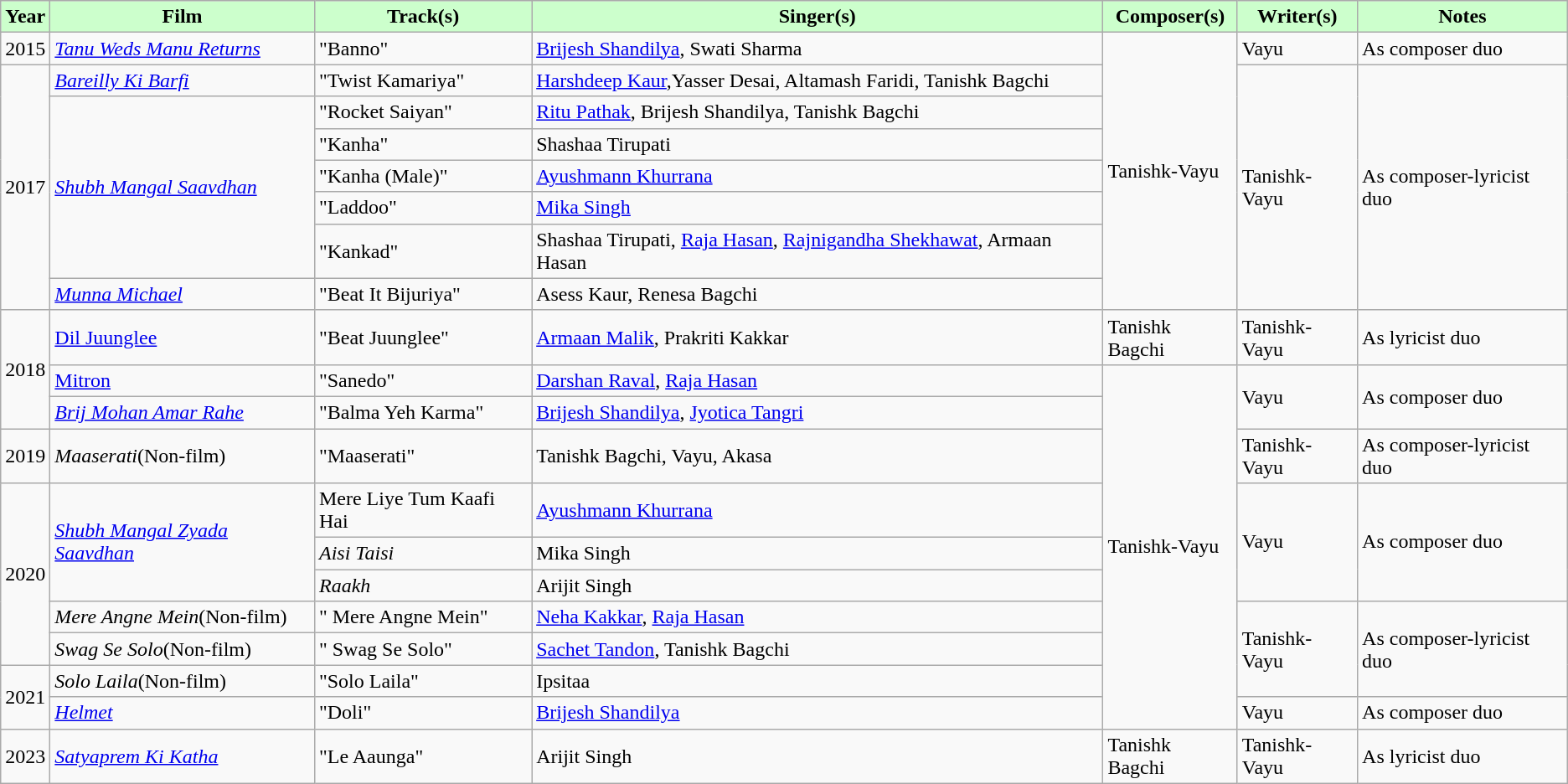<table class="wikitable sortable">
<tr style="background:#cfc; text-align:center;">
<td><strong>Year</strong></td>
<td><strong>Film</strong></td>
<td><strong>Track(s)</strong></td>
<td><strong>Singer(s)</strong></td>
<td><strong>Composer(s)</strong></td>
<td><strong>Writer(s)</strong></td>
<td><strong>Notes</strong></td>
</tr>
<tr>
<td rowspan="1">2015</td>
<td><em><a href='#'>Tanu Weds Manu Returns</a></em></td>
<td>"Banno"</td>
<td><a href='#'>Brijesh Shandilya</a>, Swati Sharma</td>
<td rowspan=8>Tanishk-Vayu</td>
<td>Vayu</td>
<td>As composer duo</td>
</tr>
<tr>
<td rowspan="7">2017</td>
<td rowspan="1"><em><a href='#'>Bareilly Ki Barfi</a></em></td>
<td>"Twist Kamariya"</td>
<td><a href='#'>Harshdeep Kaur</a>,Yasser Desai, Altamash Faridi, Tanishk Bagchi</td>
<td rowspan="7">Tanishk-Vayu</td>
<td rowspan="7">As composer-lyricist duo</td>
</tr>
<tr>
<td rowspan="5"><em><a href='#'>Shubh Mangal Saavdhan</a></em></td>
<td>"Rocket Saiyan"</td>
<td><a href='#'>Ritu Pathak</a>, Brijesh Shandilya, Tanishk Bagchi</td>
</tr>
<tr>
<td>"Kanha"</td>
<td>Shashaa Tirupati</td>
</tr>
<tr>
<td>"Kanha (Male)"</td>
<td><a href='#'>Ayushmann Khurrana</a></td>
</tr>
<tr>
<td>"Laddoo"</td>
<td><a href='#'>Mika Singh</a></td>
</tr>
<tr>
<td>"Kankad"</td>
<td>Shashaa Tirupati, <a href='#'>Raja Hasan</a>, <a href='#'>Rajnigandha Shekhawat</a>, Armaan Hasan</td>
</tr>
<tr>
<td><em><a href='#'>Munna Michael</a></em></td>
<td>"Beat It Bijuriya"</td>
<td>Asess Kaur, Renesa Bagchi</td>
</tr>
<tr>
<td rowspan="3">2018</td>
<td rowspan="1"><a href='#'>Dil Juunglee</a></td>
<td>"Beat Juunglee"</td>
<td><a href='#'>Armaan Malik</a>, Prakriti Kakkar</td>
<td>Tanishk Bagchi</td>
<td>Tanishk-Vayu</td>
<td>As lyricist duo</td>
</tr>
<tr>
<td><a href='#'>Mitron</a></td>
<td>"Sanedo"</td>
<td><a href='#'>Darshan Raval</a>, <a href='#'>Raja Hasan</a></td>
<td rowspan=10>Tanishk-Vayu</td>
<td rowspan=2>Vayu</td>
<td rowspan=2>As composer duo</td>
</tr>
<tr>
<td><em><a href='#'>Brij Mohan Amar Rahe</a></em></td>
<td>"Balma Yeh Karma"</td>
<td><a href='#'>Brijesh Shandilya</a>, <a href='#'>Jyotica Tangri</a></td>
</tr>
<tr>
<td>2019</td>
<td><em>Maaserati</em>(Non-film)</td>
<td>"Maaserati"</td>
<td>Tanishk Bagchi, Vayu, Akasa</td>
<td>Tanishk-Vayu</td>
<td>As composer-lyricist duo</td>
</tr>
<tr>
<td rowspan="5">2020</td>
<td rowspan="3"><em><a href='#'>Shubh Mangal Zyada Saavdhan</a></em></td>
<td>Mere Liye Tum Kaafi Hai</td>
<td><a href='#'>Ayushmann Khurrana</a></td>
<td rowspan=3>Vayu</td>
<td rowspan=3>As composer duo</td>
</tr>
<tr>
<td><em>Aisi Taisi</em></td>
<td>Mika Singh</td>
</tr>
<tr>
<td><em>Raakh</em></td>
<td>Arijit Singh</td>
</tr>
<tr>
<td><em>Mere Angne Mein</em>(Non-film)</td>
<td>" Mere Angne Mein"</td>
<td><a href='#'>Neha Kakkar</a>, <a href='#'>Raja Hasan</a></td>
<td rowspan=3>Tanishk-Vayu</td>
<td rowspan=3>As composer-lyricist duo</td>
</tr>
<tr>
<td><em>Swag Se Solo</em>(Non-film)</td>
<td>" Swag Se Solo"</td>
<td><a href='#'>Sachet Tandon</a>, Tanishk Bagchi</td>
</tr>
<tr>
<td rowspan="2">2021</td>
<td><em>Solo Laila</em>(Non-film)</td>
<td>"Solo Laila"</td>
<td>Ipsitaa</td>
</tr>
<tr>
<td><em><a href='#'>Helmet</a></em></td>
<td>"Doli"</td>
<td><a href='#'>Brijesh Shandilya</a></td>
<td>Vayu</td>
<td>As composer duo</td>
</tr>
<tr>
<td>2023</td>
<td><em><a href='#'>Satyaprem Ki Katha</a></em></td>
<td>"Le Aaunga"</td>
<td>Arijit Singh</td>
<td>Tanishk Bagchi</td>
<td>Tanishk-Vayu</td>
<td>As lyricist duo</td>
</tr>
</table>
